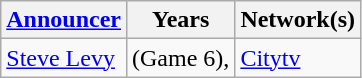<table class="wikitable">
<tr>
<th><a href='#'>Announcer</a></th>
<th>Years</th>
<th>Network(s)</th>
</tr>
<tr>
<td><a href='#'>Steve Levy</a></td>
<td> (Game 6), </td>
<td><a href='#'>Citytv</a></td>
</tr>
</table>
